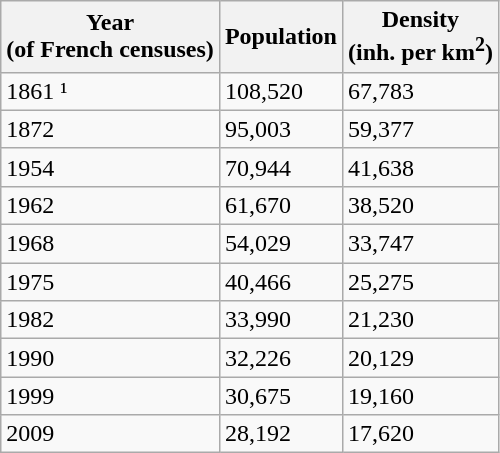<table class="wikitable">
<tr>
<th>Year<br>(of French censuses)</th>
<th>Population</th>
<th>Density<br>(inh. per km<sup>2</sup>)</th>
</tr>
<tr>
<td>1861 ¹</td>
<td>108,520</td>
<td>67,783</td>
</tr>
<tr>
<td>1872</td>
<td>95,003</td>
<td>59,377</td>
</tr>
<tr>
<td>1954</td>
<td>70,944</td>
<td>41,638</td>
</tr>
<tr>
<td>1962</td>
<td>61,670</td>
<td>38,520</td>
</tr>
<tr>
<td>1968</td>
<td>54,029</td>
<td>33,747</td>
</tr>
<tr>
<td>1975</td>
<td>40,466</td>
<td>25,275</td>
</tr>
<tr>
<td>1982</td>
<td>33,990</td>
<td>21,230</td>
</tr>
<tr>
<td>1990</td>
<td>32,226</td>
<td>20,129</td>
</tr>
<tr>
<td>1999</td>
<td>30,675</td>
<td>19,160</td>
</tr>
<tr>
<td>2009</td>
<td>28,192</td>
<td>17,620</td>
</tr>
</table>
